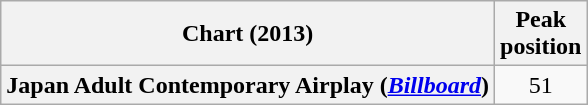<table class="wikitable sortable plainrowheaders" style="text-align:center;">
<tr>
<th scope="col">Chart (2013)</th>
<th scope="col">Peak<br>position</th>
</tr>
<tr>
<th scope="row">Japan Adult Contemporary Airplay (<em><a href='#'>Billboard</a></em>)</th>
<td style="text-align:center;">51</td>
</tr>
</table>
